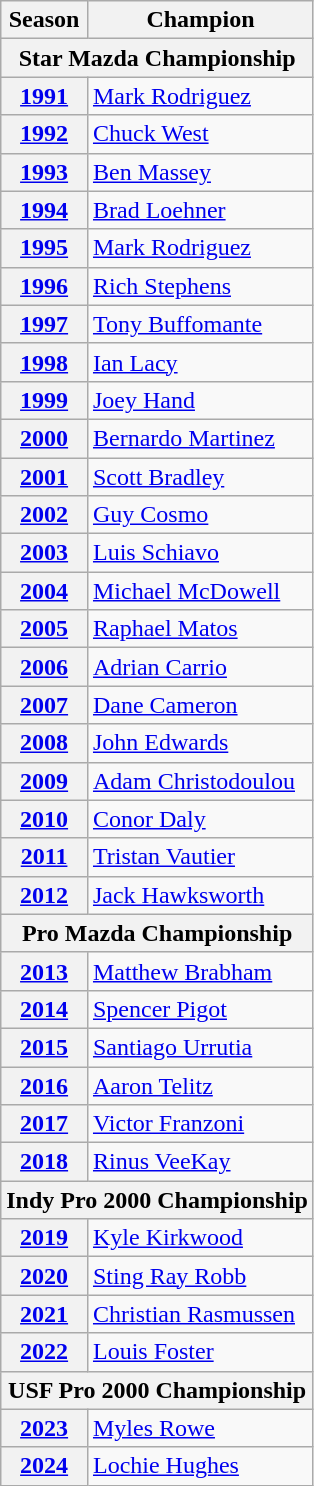<table class="wikitable">
<tr>
<th>Season</th>
<th>Champion</th>
</tr>
<tr>
<th colspan=2 align="center">Star Mazda Championship</th>
</tr>
<tr>
<th><a href='#'>1991</a></th>
<td> <a href='#'>Mark Rodriguez</a></td>
</tr>
<tr>
<th><a href='#'>1992</a></th>
<td> <a href='#'>Chuck West</a></td>
</tr>
<tr>
<th><a href='#'>1993</a></th>
<td> <a href='#'>Ben Massey</a></td>
</tr>
<tr>
<th><a href='#'>1994</a></th>
<td> <a href='#'>Brad Loehner</a></td>
</tr>
<tr>
<th><a href='#'>1995</a></th>
<td> <a href='#'>Mark Rodriguez</a></td>
</tr>
<tr>
<th><a href='#'>1996</a></th>
<td> <a href='#'>Rich Stephens</a></td>
</tr>
<tr>
<th><a href='#'>1997</a></th>
<td> <a href='#'>Tony Buffomante</a></td>
</tr>
<tr>
<th><a href='#'>1998</a></th>
<td> <a href='#'>Ian Lacy</a></td>
</tr>
<tr>
<th><a href='#'>1999</a></th>
<td> <a href='#'>Joey Hand</a></td>
</tr>
<tr>
<th><a href='#'>2000</a></th>
<td> <a href='#'>Bernardo Martinez</a></td>
</tr>
<tr>
<th><a href='#'>2001</a></th>
<td> <a href='#'>Scott Bradley</a></td>
</tr>
<tr>
<th><a href='#'>2002</a></th>
<td> <a href='#'>Guy Cosmo</a></td>
</tr>
<tr>
<th><a href='#'>2003</a></th>
<td> <a href='#'>Luis Schiavo</a></td>
</tr>
<tr>
<th><a href='#'>2004</a></th>
<td> <a href='#'>Michael McDowell</a></td>
</tr>
<tr>
<th><a href='#'>2005</a></th>
<td> <a href='#'>Raphael Matos</a></td>
</tr>
<tr>
<th><a href='#'>2006</a></th>
<td> <a href='#'>Adrian Carrio</a></td>
</tr>
<tr>
<th><a href='#'>2007</a></th>
<td> <a href='#'>Dane Cameron</a></td>
</tr>
<tr>
<th><a href='#'>2008</a></th>
<td> <a href='#'>John Edwards</a></td>
</tr>
<tr>
<th><a href='#'>2009</a></th>
<td> <a href='#'>Adam Christodoulou</a></td>
</tr>
<tr>
<th><a href='#'>2010</a></th>
<td> <a href='#'>Conor Daly</a></td>
</tr>
<tr>
<th><a href='#'>2011</a></th>
<td> <a href='#'>Tristan Vautier</a></td>
</tr>
<tr>
<th><a href='#'>2012</a></th>
<td> <a href='#'>Jack Hawksworth</a></td>
</tr>
<tr>
<th colspan=2 align="center">Pro Mazda Championship</th>
</tr>
<tr>
<th><a href='#'>2013</a></th>
<td> <a href='#'>Matthew Brabham</a></td>
</tr>
<tr>
<th><a href='#'>2014</a></th>
<td> <a href='#'>Spencer Pigot</a></td>
</tr>
<tr>
<th><a href='#'>2015</a></th>
<td> <a href='#'>Santiago Urrutia</a></td>
</tr>
<tr>
<th><a href='#'>2016</a></th>
<td> <a href='#'>Aaron Telitz</a></td>
</tr>
<tr>
<th><a href='#'>2017</a></th>
<td> <a href='#'>Victor Franzoni</a></td>
</tr>
<tr>
<th><a href='#'>2018</a></th>
<td> <a href='#'>Rinus VeeKay</a></td>
</tr>
<tr>
<th colspan=2 align="center">Indy Pro 2000 Championship</th>
</tr>
<tr>
<th><a href='#'>2019</a></th>
<td> <a href='#'>Kyle Kirkwood</a></td>
</tr>
<tr>
<th><a href='#'>2020</a></th>
<td> <a href='#'>Sting Ray Robb</a></td>
</tr>
<tr>
<th><a href='#'>2021</a></th>
<td> <a href='#'>Christian Rasmussen</a></td>
</tr>
<tr>
<th><a href='#'>2022</a></th>
<td> <a href='#'>Louis Foster</a></td>
</tr>
<tr>
<th colspan=2 align="center">USF Pro 2000 Championship</th>
</tr>
<tr>
<th><a href='#'>2023</a></th>
<td> <a href='#'>Myles Rowe</a></td>
</tr>
<tr>
<th><a href='#'>2024</a></th>
<td> <a href='#'>Lochie Hughes</a></td>
</tr>
</table>
